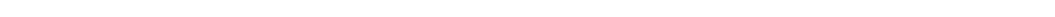<table style="width:1000px; text-align:center;">
<tr style="color:white;">
<td style="background:">40.0%</td>
<td style="background:">10.5%</td>
<td style="background:"><strong>49.5%</strong></td>
</tr>
<tr>
<td></td>
<td></td>
<td></td>
</tr>
</table>
